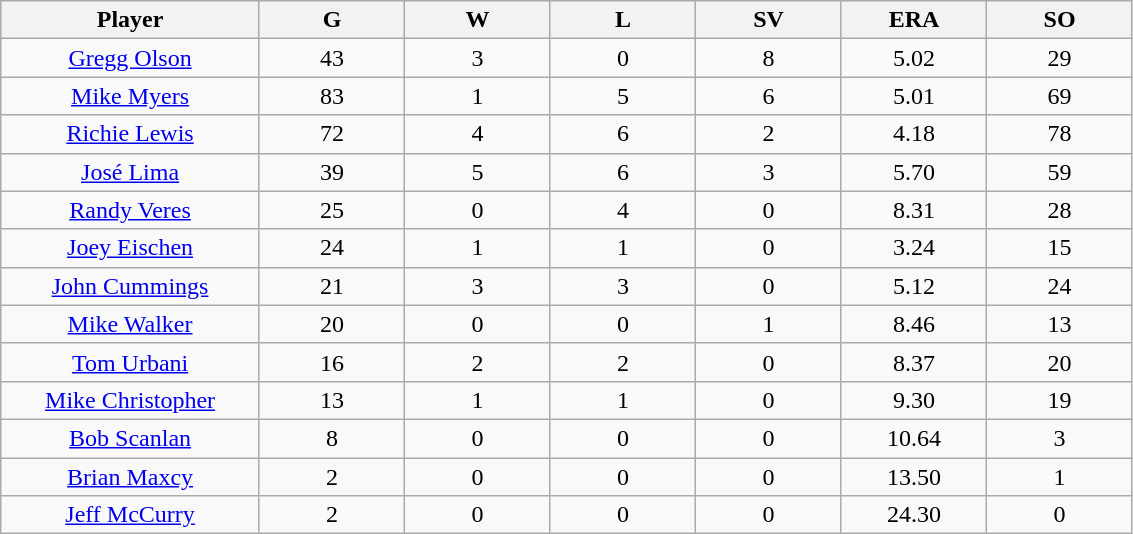<table class="wikitable sortable">
<tr>
<th bgcolor="#DDDDFF" width="16%">Player</th>
<th bgcolor="#DDDDFF" width="9%">G</th>
<th bgcolor="#DDDDFF" width="9%">W</th>
<th bgcolor="#DDDDFF" width="9%">L</th>
<th bgcolor="#DDDDFF" width="9%">SV</th>
<th bgcolor="#DDDDFF" width="9%">ERA</th>
<th bgcolor="#DDDDFF" width="9%">SO</th>
</tr>
<tr align="center">
<td><a href='#'>Gregg Olson</a></td>
<td>43</td>
<td>3</td>
<td>0</td>
<td>8</td>
<td>5.02</td>
<td>29</td>
</tr>
<tr align=center>
<td><a href='#'>Mike Myers</a></td>
<td>83</td>
<td>1</td>
<td>5</td>
<td>6</td>
<td>5.01</td>
<td>69</td>
</tr>
<tr align=center>
<td><a href='#'>Richie Lewis</a></td>
<td>72</td>
<td>4</td>
<td>6</td>
<td>2</td>
<td>4.18</td>
<td>78</td>
</tr>
<tr align="center">
<td><a href='#'>José Lima</a></td>
<td>39</td>
<td>5</td>
<td>6</td>
<td>3</td>
<td>5.70</td>
<td>59</td>
</tr>
<tr align="center">
<td><a href='#'>Randy Veres</a></td>
<td>25</td>
<td>0</td>
<td>4</td>
<td>0</td>
<td>8.31</td>
<td>28</td>
</tr>
<tr align=center>
<td><a href='#'>Joey Eischen</a></td>
<td>24</td>
<td>1</td>
<td>1</td>
<td>0</td>
<td>3.24</td>
<td>15</td>
</tr>
<tr align=center>
<td><a href='#'>John Cummings</a></td>
<td>21</td>
<td>3</td>
<td>3</td>
<td>0</td>
<td>5.12</td>
<td>24</td>
</tr>
<tr align=center>
<td><a href='#'>Mike Walker</a></td>
<td>20</td>
<td>0</td>
<td>0</td>
<td>1</td>
<td>8.46</td>
<td>13</td>
</tr>
<tr align=center>
<td><a href='#'>Tom Urbani</a></td>
<td>16</td>
<td>2</td>
<td>2</td>
<td>0</td>
<td>8.37</td>
<td>20</td>
</tr>
<tr align=center>
<td><a href='#'>Mike Christopher</a></td>
<td>13</td>
<td>1</td>
<td>1</td>
<td>0</td>
<td>9.30</td>
<td>19</td>
</tr>
<tr align=center>
<td><a href='#'>Bob Scanlan</a></td>
<td>8</td>
<td>0</td>
<td>0</td>
<td>0</td>
<td>10.64</td>
<td>3</td>
</tr>
<tr align=center>
<td><a href='#'>Brian Maxcy</a></td>
<td>2</td>
<td>0</td>
<td>0</td>
<td>0</td>
<td>13.50</td>
<td>1</td>
</tr>
<tr align=center>
<td><a href='#'>Jeff McCurry</a></td>
<td>2</td>
<td>0</td>
<td>0</td>
<td>0</td>
<td>24.30</td>
<td>0</td>
</tr>
</table>
